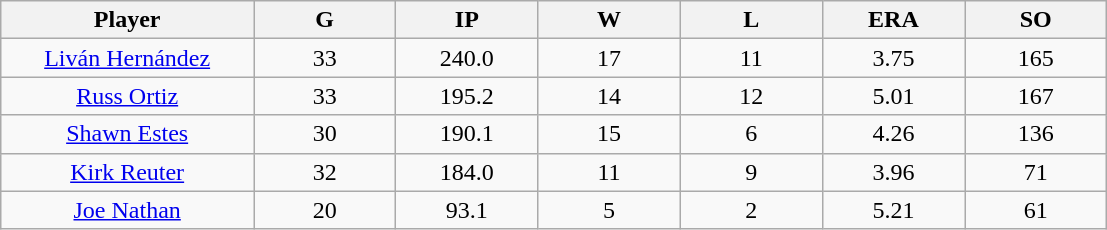<table class="wikitable sortable">
<tr>
<th bgcolor="#DDDDFF" width="16%">Player</th>
<th bgcolor="#DDDDFF" width="9%">G</th>
<th bgcolor="#DDDDFF" width="9%">IP</th>
<th bgcolor="#DDDDFF" width="9%">W</th>
<th bgcolor="#DDDDFF" width="9%">L</th>
<th bgcolor="#DDDDFF" width="9%">ERA</th>
<th bgcolor="#DDDDFF" width="9%">SO</th>
</tr>
<tr align="center">
<td><a href='#'>Liván Hernández</a></td>
<td>33</td>
<td>240.0</td>
<td>17</td>
<td>11</td>
<td>3.75</td>
<td>165</td>
</tr>
<tr align="center">
<td><a href='#'>Russ Ortiz</a></td>
<td>33</td>
<td>195.2</td>
<td>14</td>
<td>12</td>
<td>5.01</td>
<td>167</td>
</tr>
<tr align="center">
<td><a href='#'>Shawn Estes</a></td>
<td>30</td>
<td>190.1</td>
<td>15</td>
<td>6</td>
<td>4.26</td>
<td>136</td>
</tr>
<tr align="center">
<td><a href='#'>Kirk Reuter</a></td>
<td>32</td>
<td>184.0</td>
<td>11</td>
<td>9</td>
<td>3.96</td>
<td>71</td>
</tr>
<tr align="center">
<td><a href='#'>Joe Nathan</a></td>
<td>20</td>
<td>93.1</td>
<td>5</td>
<td>2</td>
<td>5.21</td>
<td>61</td>
</tr>
</table>
